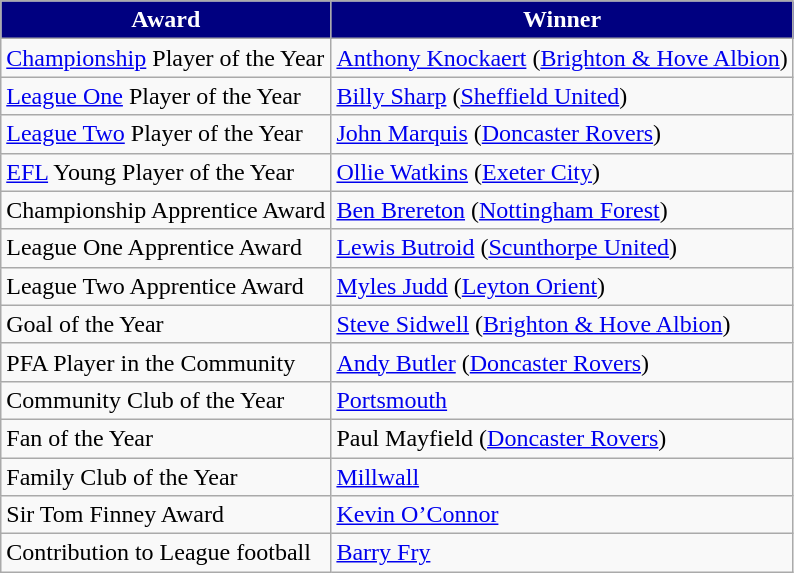<table class="wikitable">
<tr>
<th style="background-color: navy; color: white;">Award</th>
<th style="background-color: navy; color: white;">Winner</th>
</tr>
<tr>
<td><a href='#'>Championship</a> Player of the Year</td>
<td><a href='#'>Anthony Knockaert</a> (<a href='#'>Brighton & Hove Albion</a>)</td>
</tr>
<tr>
<td><a href='#'>League One</a> Player of the Year</td>
<td><a href='#'>Billy Sharp</a> (<a href='#'>Sheffield United</a>)</td>
</tr>
<tr>
<td><a href='#'>League Two</a> Player of the Year</td>
<td><a href='#'>John Marquis</a> (<a href='#'>Doncaster Rovers</a>)</td>
</tr>
<tr>
<td><a href='#'>EFL</a> Young Player of the Year</td>
<td><a href='#'>Ollie Watkins</a> (<a href='#'>Exeter City</a>)</td>
</tr>
<tr>
<td>Championship Apprentice Award</td>
<td><a href='#'>Ben Brereton</a> (<a href='#'>Nottingham Forest</a>)</td>
</tr>
<tr>
<td>League One Apprentice Award</td>
<td><a href='#'>Lewis Butroid</a> (<a href='#'>Scunthorpe United</a>)</td>
</tr>
<tr>
<td>League Two Apprentice Award</td>
<td><a href='#'>Myles Judd</a> (<a href='#'>Leyton Orient</a>)</td>
</tr>
<tr>
<td>Goal of the Year</td>
<td><a href='#'>Steve Sidwell</a> (<a href='#'>Brighton & Hove Albion</a>)</td>
</tr>
<tr>
<td>PFA Player in the Community</td>
<td><a href='#'>Andy Butler</a> (<a href='#'>Doncaster Rovers</a>)</td>
</tr>
<tr>
<td>Community Club of the Year</td>
<td><a href='#'>Portsmouth</a></td>
</tr>
<tr>
<td>Fan of the Year</td>
<td>Paul Mayfield (<a href='#'>Doncaster Rovers</a>)</td>
</tr>
<tr>
<td>Family Club of the Year</td>
<td><a href='#'>Millwall</a></td>
</tr>
<tr>
<td>Sir Tom Finney Award</td>
<td><a href='#'>Kevin O’Connor</a></td>
</tr>
<tr>
<td>Contribution to League football</td>
<td><a href='#'>Barry Fry</a></td>
</tr>
</table>
